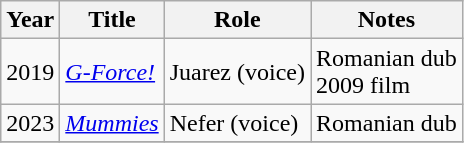<table class="wikitable">
<tr>
<th>Year</th>
<th>Title</th>
<th>Role</th>
<th>Notes</th>
</tr>
<tr>
<td>2019</td>
<td><em><a href='#'>G-Force!</a></em></td>
<td>Juarez (voice)</td>
<td>Romanian dub<br>2009 film</td>
</tr>
<tr>
<td>2023</td>
<td><em><a href='#'>Mummies</a></em></td>
<td>Nefer (voice)</td>
<td>Romanian dub</td>
</tr>
<tr>
</tr>
</table>
